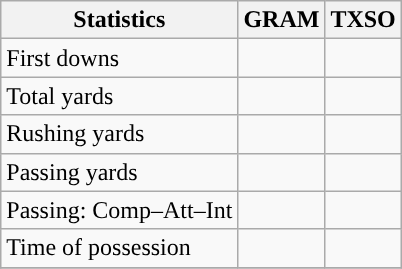<table class="wikitable" style="float: left;">
<tr>
<th>Statistics</th>
<th>GRAM</th>
<th>TXSO</th>
</tr>
<tr>
<td>First downs</td>
<td></td>
<td></td>
</tr>
<tr>
<td>Total yards</td>
<td></td>
<td></td>
</tr>
<tr>
<td>Rushing yards</td>
<td></td>
<td></td>
</tr>
<tr>
<td>Passing yards</td>
<td></td>
<td></td>
</tr>
<tr>
<td>Passing: Comp–Att–Int</td>
<td></td>
<td></td>
</tr>
<tr>
<td>Time of possession</td>
<td></td>
<td></td>
</tr>
<tr>
</tr>
</table>
